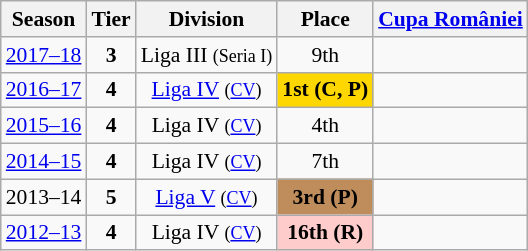<table class="wikitable" style="text-align:center; font-size:90%">
<tr>
<th>Season</th>
<th>Tier</th>
<th>Division</th>
<th>Place</th>
<th><a href='#'>Cupa României</a></th>
</tr>
<tr>
<td><a href='#'>2017–18</a></td>
<td><strong>3</strong></td>
<td>Liga III <small>(Seria I)</small></td>
<td>9th</td>
<td></td>
</tr>
<tr>
<td><a href='#'>2016–17</a></td>
<td><strong>4</strong></td>
<td><a href='#'>Liga IV</a> <small>(<a href='#'>CV</a>)</small></td>
<td align=center bgcolor=gold><strong>1st (C, P)</strong></td>
<td></td>
</tr>
<tr>
<td><a href='#'>2015–16</a></td>
<td><strong>4</strong></td>
<td>Liga IV <small>(<a href='#'>CV</a>)</small></td>
<td>4th</td>
<td></td>
</tr>
<tr>
<td><a href='#'>2014–15</a></td>
<td><strong>4</strong></td>
<td>Liga IV <small>(<a href='#'>CV</a>)</small></td>
<td>7th</td>
<td></td>
</tr>
<tr>
<td>2013–14</td>
<td><strong>5</strong></td>
<td><a href='#'>Liga V</a> <small>(<a href='#'>CV</a>)</small></td>
<td align=center bgcolor=#BF8D5B><strong>3rd (P)</strong></td>
<td></td>
</tr>
<tr>
<td><a href='#'>2012–13</a></td>
<td><strong>4</strong></td>
<td>Liga IV <small>(<a href='#'>CV</a>)</small></td>
<td align=center bgcolor=#FFCCCC><strong>16th</strong> <strong>(R)</strong></td>
<td></td>
</tr>
</table>
